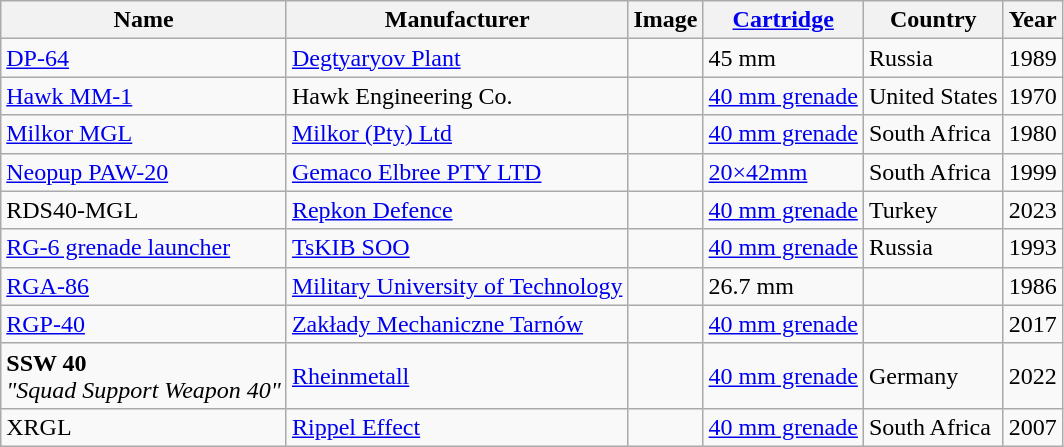<table class="wikitable sortable">
<tr>
<th>Name</th>
<th>Manufacturer</th>
<th class="unsortable">Image</th>
<th><a href='#'>Cartridge</a></th>
<th>Country</th>
<th>Year</th>
</tr>
<tr>
<td><a href='#'>DP-64</a></td>
<td><a href='#'>Degtyaryov Plant</a></td>
<td></td>
<td>45 mm</td>
<td>Russia</td>
<td>1989</td>
</tr>
<tr>
<td><a href='#'>Hawk MM-1</a></td>
<td>Hawk Engineering Co.</td>
<td></td>
<td><a href='#'>40 mm grenade</a></td>
<td>United States</td>
<td>1970</td>
</tr>
<tr>
<td><a href='#'>Milkor MGL</a></td>
<td><a href='#'>Milkor (Pty) Ltd</a></td>
<td></td>
<td><a href='#'>40 mm grenade</a></td>
<td>South Africa</td>
<td>1980</td>
</tr>
<tr>
<td><a href='#'>Neopup PAW-20</a></td>
<td><a href='#'>Gemaco Elbree PTY LTD</a></td>
<td></td>
<td><a href='#'>20×42mm</a></td>
<td>South Africa</td>
<td>1999</td>
</tr>
<tr>
<td>RDS40-MGL</td>
<td><a href='#'>Repkon Defence</a></td>
<td></td>
<td><a href='#'>40 mm grenade</a></td>
<td>Turkey</td>
<td>2023</td>
</tr>
<tr>
<td><a href='#'>RG-6 grenade launcher</a></td>
<td><a href='#'>TsKIB SOO</a></td>
<td></td>
<td><a href='#'>40 mm grenade</a></td>
<td>Russia</td>
<td>1993</td>
</tr>
<tr>
<td><a href='#'>RGA-86</a></td>
<td><a href='#'>Military University of Technology</a></td>
<td></td>
<td>26.7 mm</td>
<td></td>
<td>1986</td>
</tr>
<tr>
<td><a href='#'>RGP-40</a></td>
<td><a href='#'>Zakłady Mechaniczne Tarnów</a></td>
<td></td>
<td><a href='#'>40 mm grenade</a></td>
<td></td>
<td>2017</td>
</tr>
<tr>
<td><strong>SSW 40</strong><br><em>"Squad Support Weapon 40"</em></td>
<td><a href='#'>Rheinmetall</a></td>
<td></td>
<td><a href='#'>40 mm grenade</a></td>
<td>Germany</td>
<td>2022</td>
</tr>
<tr>
<td>XRGL</td>
<td><a href='#'>Rippel Effect</a></td>
<td></td>
<td><a href='#'>40 mm grenade</a></td>
<td>South Africa</td>
<td>2007</td>
</tr>
</table>
